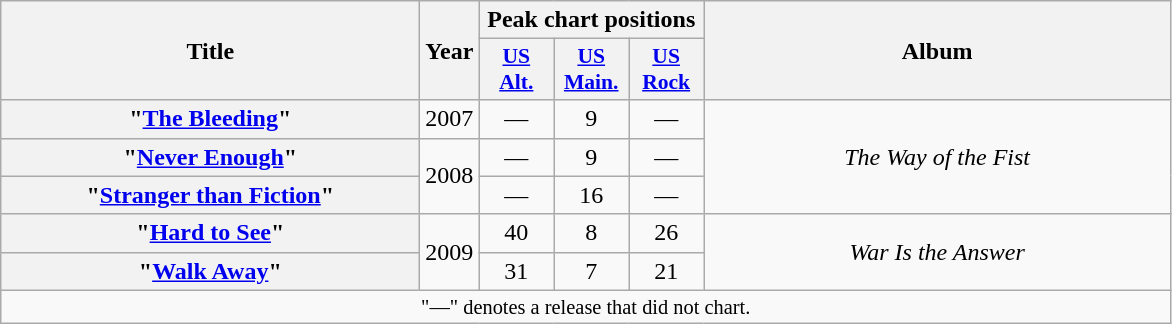<table class="wikitable plainrowheaders" style="text-align:center;">
<tr>
<th scope="col" rowspan="2" style="width:17em;">Title</th>
<th scope="col" rowspan="2">Year</th>
<th scope="col" colspan="3">Peak chart positions</th>
<th scope="col" rowspan="2" style="width:19em;">Album</th>
</tr>
<tr>
<th scope="col" style="width:3em;font-size:90%;"><a href='#'>US<br>Alt.</a><br></th>
<th scope="col" style="width:3em;font-size:90%;"><a href='#'>US<br>Main.</a><br></th>
<th scope="col" style="width:3em;font-size:90%;"><a href='#'>US<br>Rock</a><br></th>
</tr>
<tr>
<th scope="row">"<a href='#'>The Bleeding</a>"</th>
<td>2007</td>
<td>—</td>
<td>9</td>
<td>—</td>
<td rowspan="3"><em>The Way of the Fist</em></td>
</tr>
<tr>
<th scope="row">"<a href='#'>Never Enough</a>"</th>
<td rowspan="2">2008</td>
<td>—</td>
<td>9</td>
<td>—</td>
</tr>
<tr>
<th scope="row">"<a href='#'>Stranger than Fiction</a>"</th>
<td>—</td>
<td>16</td>
<td>—</td>
</tr>
<tr>
<th scope="row">"<a href='#'>Hard to See</a>"</th>
<td rowspan="2">2009</td>
<td>40</td>
<td>8</td>
<td>26</td>
<td rowspan="2"><em>War Is the Answer</em></td>
</tr>
<tr>
<th scope="row">"<a href='#'>Walk Away</a>"</th>
<td>31</td>
<td>7</td>
<td>21</td>
</tr>
<tr>
<td colspan="15" style="font-size:85%">"—" denotes a release that did not chart.</td>
</tr>
</table>
